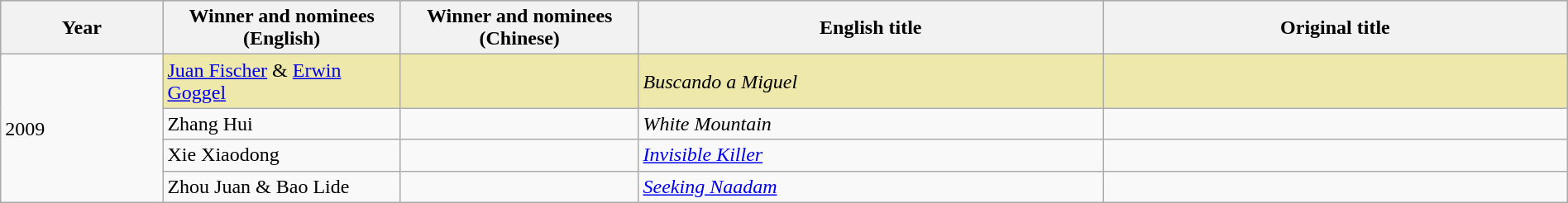<table class="wikitable" style="width:100%;">
<tr style="background:#bebebe">
<th width="100"><strong>Year</strong></th>
<th width="150"><strong>Winner and nominees<br>(English)</strong></th>
<th width="150"><strong>Winner and nominees<br>(Chinese)</strong></th>
<th width="300"><strong>English title</strong></th>
<th width="300"><strong>Original title</strong></th>
</tr>
<tr>
<td rowspan="4">2009</td>
<td style="background:#EEE8AA;"><a href='#'>Juan Fischer</a> & <a href='#'>Erwin Goggel</a></td>
<td style="background:#EEE8AA;"></td>
<td style="background:#EEE8AA;"><em>Buscando a Miguel</em></td>
<td style="background:#EEE8AA;"></td>
</tr>
<tr>
<td>Zhang Hui</td>
<td></td>
<td><em>White Mountain</em></td>
<td></td>
</tr>
<tr>
<td>Xie Xiaodong</td>
<td></td>
<td><em><a href='#'>Invisible Killer</a></em></td>
<td></td>
</tr>
<tr>
<td>Zhou Juan & Bao Lide</td>
<td></td>
<td><em><a href='#'>Seeking Naadam</a></em></td>
<td></td>
</tr>
</table>
